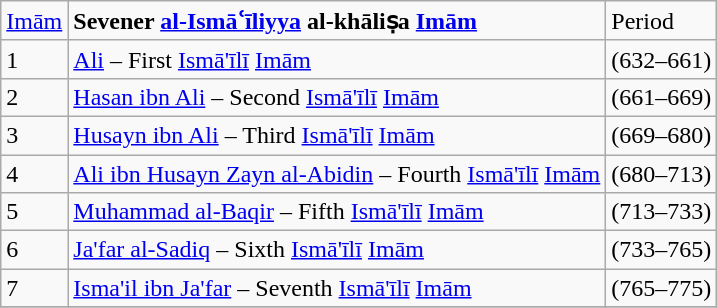<table class="wikitable">
<tr>
<td><a href='#'>Imām</a></td>
<td><strong>Sevener <a href='#'>al-Ismāʿīliyya</a> al-khāliṣa <a href='#'>Imām</a></strong></td>
<td>Period</td>
</tr>
<tr>
<td>1</td>
<td><a href='#'>Ali</a> – First <a href='#'>Ismā'īlī</a> <a href='#'>Imām</a></td>
<td>(632–661)</td>
</tr>
<tr>
<td>2</td>
<td><a href='#'>Hasan ibn Ali</a> – Second <a href='#'>Ismā'īlī</a> <a href='#'>Imām</a></td>
<td>(661–669)</td>
</tr>
<tr>
<td>3</td>
<td><a href='#'>Husayn ibn Ali</a> – Third <a href='#'>Ismā'īlī</a> <a href='#'>Imām</a></td>
<td>(669–680)</td>
</tr>
<tr>
<td>4</td>
<td><a href='#'>Ali ibn Husayn Zayn al-Abidin</a> – Fourth <a href='#'>Ismā'īlī</a> <a href='#'>Imām</a></td>
<td>(680–713)</td>
</tr>
<tr>
<td>5</td>
<td><a href='#'>Muhammad al-Baqir</a> – Fifth <a href='#'>Ismā'īlī</a> <a href='#'>Imām</a></td>
<td>(713–733)</td>
</tr>
<tr>
<td>6</td>
<td><a href='#'>Ja'far al-Sadiq</a> – Sixth <a href='#'>Ismā'īlī</a> <a href='#'>Imām</a></td>
<td>(733–765)</td>
</tr>
<tr>
<td>7</td>
<td><a href='#'>Isma'il ibn Ja'far</a> – Seventh <a href='#'>Ismā'īlī</a> <a href='#'>Imām</a></td>
<td>(765–775)</td>
</tr>
<tr>
</tr>
</table>
